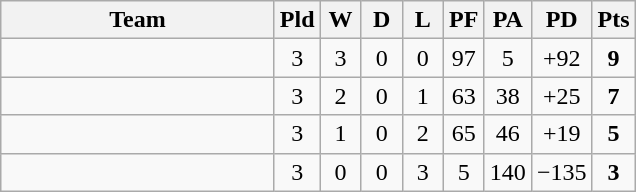<table class="wikitable" style="text-align:center;">
<tr>
<th width=175>Team</th>
<th width=20 abbr="Played">Pld</th>
<th width=20 abbr="Won">W</th>
<th width=20 abbr="Drawn">D</th>
<th width=20 abbr="Lost">L</th>
<th width=20 abbr="Points for">PF</th>
<th width=20 abbr="Points against">PA</th>
<th width=25 abbr="Points difference">PD</th>
<th width=20 abbr="Points">Pts</th>
</tr>
<tr>
<td align=left></td>
<td>3</td>
<td>3</td>
<td>0</td>
<td>0</td>
<td>97</td>
<td>5</td>
<td>+92</td>
<td><strong>9</strong></td>
</tr>
<tr>
<td align=left></td>
<td>3</td>
<td>2</td>
<td>0</td>
<td>1</td>
<td>63</td>
<td>38</td>
<td>+25</td>
<td><strong>7</strong></td>
</tr>
<tr>
<td align=left></td>
<td>3</td>
<td>1</td>
<td>0</td>
<td>2</td>
<td>65</td>
<td>46</td>
<td>+19</td>
<td><strong>5</strong></td>
</tr>
<tr>
<td align=left></td>
<td>3</td>
<td>0</td>
<td>0</td>
<td>3</td>
<td>5</td>
<td>140</td>
<td>−135</td>
<td><strong>3</strong></td>
</tr>
</table>
